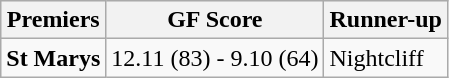<table class="wikitable" style="text-align:left;">
<tr style="background:#efefef;">
<th>Premiers</th>
<th>GF Score</th>
<th>Runner-up</th>
</tr>
<tr>
<td><strong>St Marys</strong></td>
<td>12.11 (83) - 9.10 (64)</td>
<td>Nightcliff</td>
</tr>
</table>
